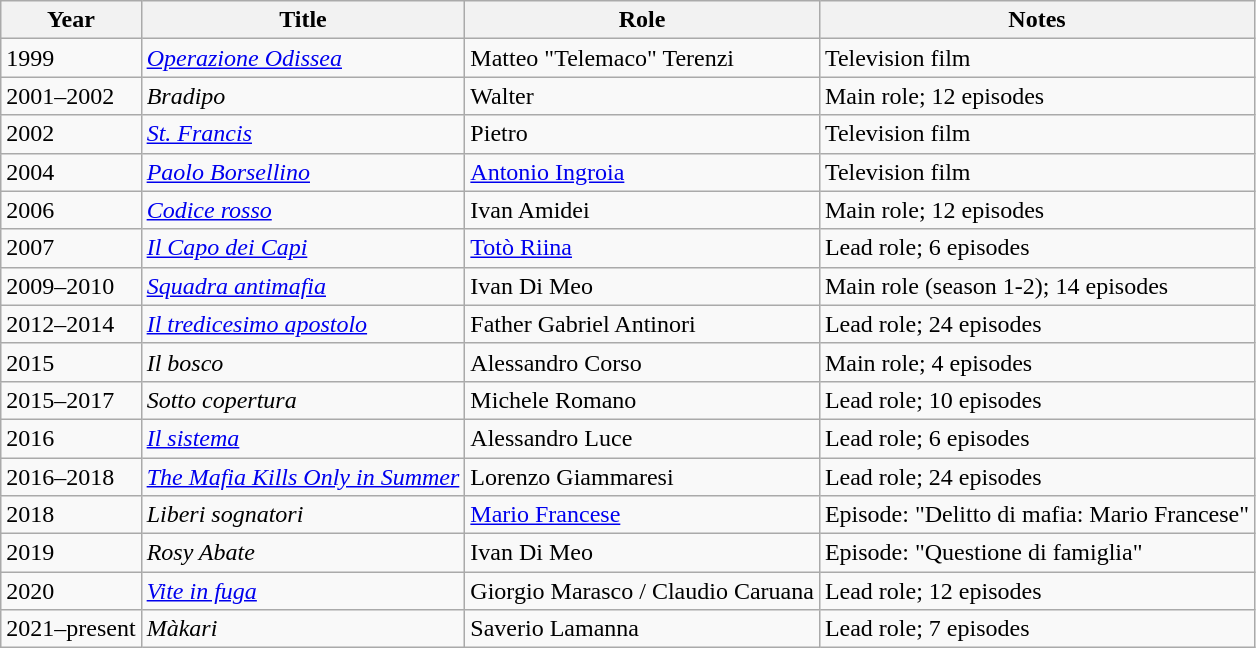<table class="wikitable plainrowheaders sortable">
<tr>
<th scope="col">Year</th>
<th scope="col">Title</th>
<th scope="col">Role</th>
<th scope="col" class="unsortable">Notes</th>
</tr>
<tr>
<td>1999</td>
<td><em><a href='#'>Operazione Odissea</a></em></td>
<td>Matteo "Telemaco" Terenzi</td>
<td>Television film</td>
</tr>
<tr>
<td>2001–2002</td>
<td><em>Bradipo</em></td>
<td>Walter</td>
<td>Main role; 12 episodes</td>
</tr>
<tr>
<td>2002</td>
<td><em><a href='#'>St. Francis</a></em></td>
<td>Pietro</td>
<td>Television film</td>
</tr>
<tr>
<td>2004</td>
<td><em><a href='#'>Paolo Borsellino</a></em></td>
<td><a href='#'>Antonio Ingroia</a></td>
<td>Television film</td>
</tr>
<tr>
<td>2006</td>
<td><em><a href='#'>Codice rosso</a></em></td>
<td>Ivan Amidei</td>
<td>Main role; 12 episodes</td>
</tr>
<tr>
<td>2007</td>
<td><em><a href='#'>Il Capo dei Capi</a></em></td>
<td><a href='#'>Totò Riina</a></td>
<td>Lead role; 6 episodes</td>
</tr>
<tr>
<td>2009–2010</td>
<td><em><a href='#'>Squadra antimafia</a></em></td>
<td>Ivan Di Meo</td>
<td>Main role (season 1-2); 14 episodes</td>
</tr>
<tr>
<td>2012–2014</td>
<td><em><a href='#'>Il tredicesimo apostolo</a></em></td>
<td>Father Gabriel Antinori</td>
<td>Lead role; 24 episodes</td>
</tr>
<tr>
<td>2015</td>
<td><em>Il bosco</em></td>
<td>Alessandro Corso</td>
<td>Main role; 4 episodes</td>
</tr>
<tr>
<td>2015–2017</td>
<td><em>Sotto copertura</em></td>
<td>Michele Romano</td>
<td>Lead role; 10 episodes</td>
</tr>
<tr>
<td>2016</td>
<td><em><a href='#'>Il sistema</a></em></td>
<td>Alessandro Luce</td>
<td>Lead role; 6 episodes</td>
</tr>
<tr>
<td>2016–2018</td>
<td><em><a href='#'>The Mafia Kills Only in Summer</a></em></td>
<td>Lorenzo Giammaresi</td>
<td>Lead role; 24 episodes</td>
</tr>
<tr>
<td>2018</td>
<td><em>Liberi sognatori</em></td>
<td><a href='#'>Mario Francese</a></td>
<td>Episode: "Delitto di mafia: Mario Francese"</td>
</tr>
<tr>
<td>2019</td>
<td><em>Rosy Abate</em></td>
<td>Ivan Di Meo</td>
<td>Episode: "Questione di famiglia"</td>
</tr>
<tr>
<td>2020</td>
<td><em><a href='#'>Vite in fuga</a></em></td>
<td>Giorgio Marasco / Claudio Caruana</td>
<td>Lead role; 12 episodes</td>
</tr>
<tr>
<td>2021–present</td>
<td><em>Màkari</em></td>
<td>Saverio Lamanna</td>
<td>Lead role; 7 episodes</td>
</tr>
</table>
